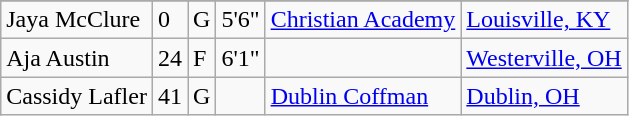<table class="wikitable sortable" border="1">
<tr align=center>
</tr>
<tr>
<td>Jaya McClure</td>
<td>0</td>
<td>G</td>
<td>5'6"</td>
<td><a href='#'>Christian Academy</a></td>
<td><a href='#'>Louisville, KY</a></td>
</tr>
<tr>
<td>Aja Austin</td>
<td>24</td>
<td>F</td>
<td>6'1"</td>
<td></td>
<td><a href='#'>Westerville, OH</a></td>
</tr>
<tr>
<td>Cassidy Lafler</td>
<td>41</td>
<td>G</td>
<td></td>
<td><a href='#'>Dublin Coffman</a></td>
<td><a href='#'>Dublin, OH</a></td>
</tr>
</table>
